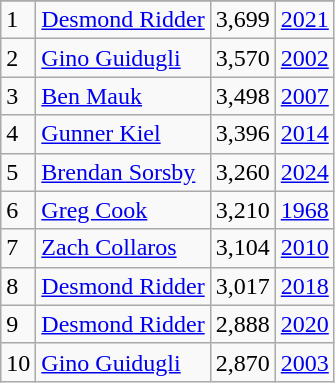<table class="wikitable">
<tr>
</tr>
<tr>
<td>1</td>
<td><a href='#'>Desmond Ridder</a></td>
<td><abbr>3,699</abbr></td>
<td><a href='#'>2021</a></td>
</tr>
<tr>
<td>2</td>
<td><a href='#'>Gino Guidugli</a></td>
<td><abbr>3,570</abbr></td>
<td><a href='#'>2002</a></td>
</tr>
<tr>
<td>3</td>
<td><a href='#'>Ben Mauk</a></td>
<td><abbr>3,498</abbr></td>
<td><a href='#'>2007</a></td>
</tr>
<tr>
<td>4</td>
<td><a href='#'>Gunner Kiel</a></td>
<td><abbr>3,396</abbr></td>
<td><a href='#'>2014</a></td>
</tr>
<tr>
<td>5</td>
<td><a href='#'>Brendan Sorsby</a></td>
<td><abbr>3,260</abbr></td>
<td><a href='#'>2024</a></td>
</tr>
<tr>
<td>6</td>
<td><a href='#'>Greg Cook</a></td>
<td><abbr>3,210</abbr></td>
<td><a href='#'>1968</a></td>
</tr>
<tr>
<td>7</td>
<td><a href='#'>Zach Collaros</a></td>
<td><abbr>3,104</abbr></td>
<td><a href='#'>2010</a></td>
</tr>
<tr>
<td>8</td>
<td><a href='#'>Desmond Ridder</a></td>
<td><abbr>3,017</abbr></td>
<td><a href='#'>2018</a></td>
</tr>
<tr>
<td>9</td>
<td><a href='#'>Desmond Ridder</a></td>
<td><abbr>2,888</abbr></td>
<td><a href='#'>2020</a></td>
</tr>
<tr>
<td>10</td>
<td><a href='#'>Gino Guidugli</a></td>
<td><abbr>2,870</abbr></td>
<td><a href='#'>2003</a></td>
</tr>
</table>
